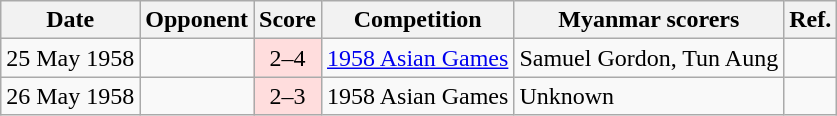<table class="wikitable sortable">
<tr>
<th>Date</th>
<th>Opponent</th>
<th>Score</th>
<th>Competition</th>
<th class="unsortable">Myanmar scorers</th>
<th class="unsortable">Ref.</th>
</tr>
<tr>
<td>25 May 1958</td>
<td></td>
<td align="center" bgcolor="#ffdddd">2–4</td>
<td><a href='#'>1958 Asian Games</a></td>
<td>Samuel Gordon, Tun Aung</td>
<td></td>
</tr>
<tr>
<td>26 May 1958</td>
<td></td>
<td align="center" bgcolor="#ffdddd">2–3</td>
<td>1958 Asian Games</td>
<td>Unknown</td>
<td></td>
</tr>
</table>
